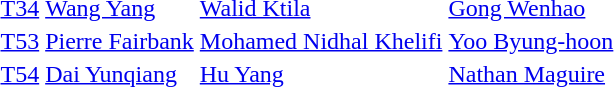<table>
<tr>
<td><a href='#'>T34</a></td>
<td><a href='#'>Wang Yang</a><br></td>
<td><a href='#'>Walid Ktila</a><br></td>
<td><a href='#'>Gong Wenhao</a><br></td>
</tr>
<tr>
<td><a href='#'>T53</a></td>
<td><a href='#'>Pierre Fairbank</a><br></td>
<td><a href='#'>Mohamed Nidhal Khelifi</a><br></td>
<td><a href='#'>Yoo Byung-hoon</a><br></td>
</tr>
<tr>
<td><a href='#'>T54</a></td>
<td><a href='#'>Dai Yunqiang</a><br></td>
<td><a href='#'>Hu Yang</a><br></td>
<td><a href='#'>Nathan Maguire</a><br></td>
</tr>
</table>
